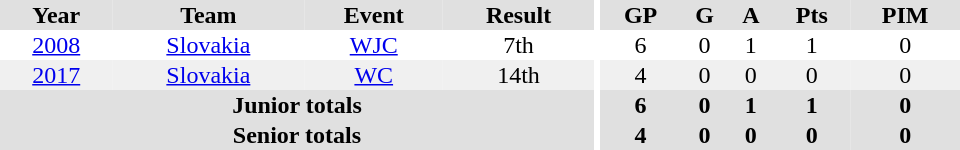<table border="0" cellpadding="1" cellspacing="0" ID="Table3" style="text-align:center; width:40em">
<tr ALIGN="center" bgcolor="#e0e0e0">
<th>Year</th>
<th>Team</th>
<th>Event</th>
<th>Result</th>
<th rowspan="99" bgcolor="#ffffff"></th>
<th>GP</th>
<th>G</th>
<th>A</th>
<th>Pts</th>
<th>PIM</th>
</tr>
<tr>
<td><a href='#'>2008</a></td>
<td><a href='#'>Slovakia</a></td>
<td><a href='#'>WJC</a></td>
<td>7th</td>
<td>6</td>
<td>0</td>
<td>1</td>
<td>1</td>
<td>0</td>
</tr>
<tr bgcolor="#f0f0f0">
<td><a href='#'>2017</a></td>
<td><a href='#'>Slovakia</a></td>
<td><a href='#'>WC</a></td>
<td>14th</td>
<td>4</td>
<td>0</td>
<td>0</td>
<td>0</td>
<td>0</td>
</tr>
<tr ALIGN="center" bgcolor="#e0e0e0">
<th colspan=4>Junior totals</th>
<th>6</th>
<th>0</th>
<th>1</th>
<th>1</th>
<th>0</th>
</tr>
<tr ALIGN="center" bgcolor="#e0e0e0">
<th colspan=4>Senior totals</th>
<th>4</th>
<th>0</th>
<th>0</th>
<th>0</th>
<th>0</th>
</tr>
</table>
